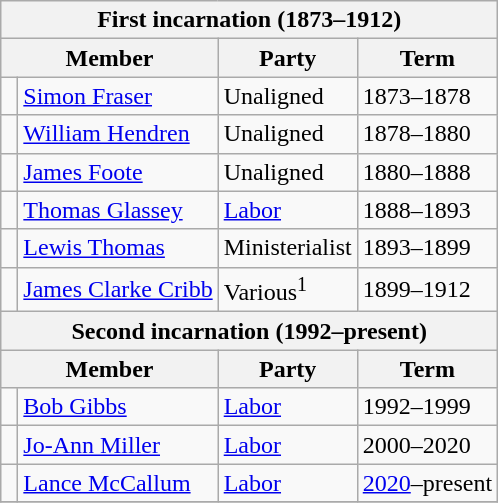<table class="wikitable">
<tr>
<th colspan="4">First incarnation (1873–1912)</th>
</tr>
<tr>
<th colspan="2">Member</th>
<th>Party</th>
<th>Term</th>
</tr>
<tr>
<td> </td>
<td><a href='#'>Simon Fraser</a></td>
<td>Unaligned</td>
<td>1873–1878</td>
</tr>
<tr>
<td> </td>
<td><a href='#'>William Hendren</a></td>
<td>Unaligned</td>
<td>1878–1880</td>
</tr>
<tr>
<td> </td>
<td><a href='#'>James Foote</a></td>
<td>Unaligned</td>
<td>1880–1888</td>
</tr>
<tr>
<td> </td>
<td><a href='#'>Thomas Glassey</a></td>
<td><a href='#'>Labor</a></td>
<td>1888–1893</td>
</tr>
<tr>
<td> </td>
<td><a href='#'>Lewis Thomas</a></td>
<td>Ministerialist</td>
<td>1893–1899</td>
</tr>
<tr>
<td> </td>
<td><a href='#'>James Clarke Cribb</a></td>
<td>Various<sup>1</sup></td>
<td>1899–1912</td>
</tr>
<tr>
<th colspan="4">Second incarnation (1992–present)</th>
</tr>
<tr>
<th colspan="2">Member</th>
<th>Party</th>
<th>Term</th>
</tr>
<tr>
<td> </td>
<td><a href='#'>Bob Gibbs</a></td>
<td><a href='#'>Labor</a></td>
<td>1992–1999</td>
</tr>
<tr>
<td> </td>
<td><a href='#'>Jo-Ann Miller</a></td>
<td><a href='#'>Labor</a></td>
<td>2000–2020</td>
</tr>
<tr>
<td> </td>
<td><a href='#'>Lance McCallum</a></td>
<td><a href='#'>Labor</a></td>
<td><a href='#'>2020</a>–present</td>
</tr>
<tr>
</tr>
</table>
